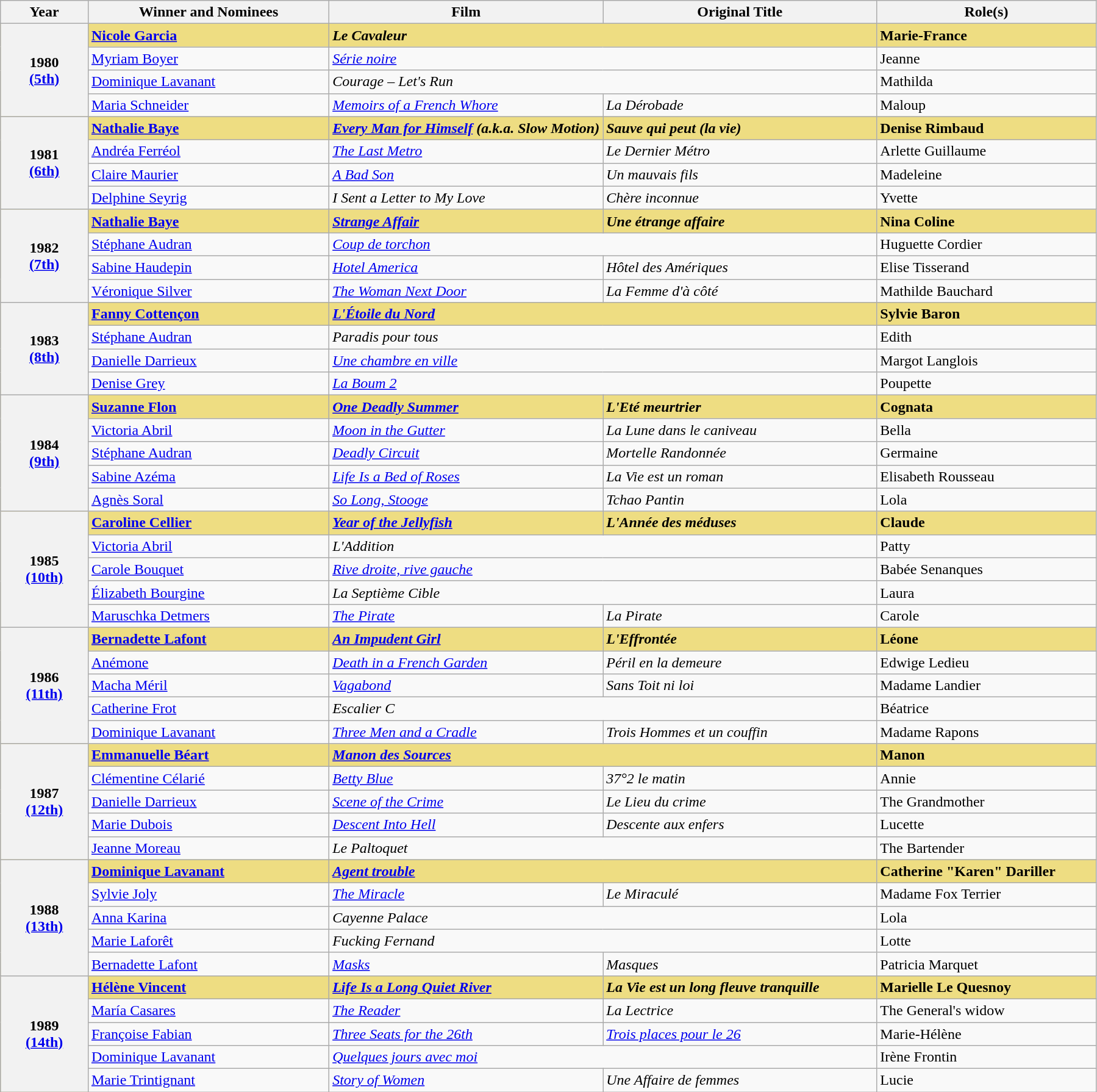<table class="wikitable">
<tr>
<th width="8%">Year</th>
<th width="22%">Winner and Nominees</th>
<th width="25%">Film</th>
<th width="25%">Original Title</th>
<th width="20%">Role(s)</th>
</tr>
<tr style="background:#eedd82;">
<th rowspan="4">1980<br><a href='#'>(5th)</a></th>
<td><strong><a href='#'>Nicole Garcia</a></strong></td>
<td colspan="2"><strong><em>Le Cavaleur</em></strong></td>
<td><strong>Marie-France</strong></td>
</tr>
<tr>
<td><a href='#'>Myriam Boyer</a></td>
<td colspan="2"><em><a href='#'>Série noire</a></em></td>
<td>Jeanne</td>
</tr>
<tr>
<td><a href='#'>Dominique Lavanant</a></td>
<td colspan=2><em>Courage – Let's Run</em></td>
<td>Mathilda</td>
</tr>
<tr>
<td><a href='#'>Maria Schneider</a></td>
<td><em><a href='#'>Memoirs of a French Whore</a></em></td>
<td><em>La Dérobade</em></td>
<td>Maloup</td>
</tr>
<tr style="background:#eedd82;">
<th rowspan="4">1981<br><a href='#'>(6th)</a></th>
<td><strong><a href='#'>Nathalie Baye</a></strong></td>
<td><strong><em><a href='#'>Every Man for Himself</a> (a.k.a. Slow Motion)</em></strong></td>
<td><strong><em>Sauve qui peut (la vie)</em></strong></td>
<td><strong>Denise Rimbaud</strong></td>
</tr>
<tr>
<td><a href='#'>Andréa Ferréol</a></td>
<td><em><a href='#'>The Last Metro</a></em></td>
<td><em>Le Dernier Métro</em></td>
<td>Arlette Guillaume</td>
</tr>
<tr>
<td><a href='#'>Claire Maurier</a></td>
<td><em><a href='#'>A Bad Son</a></em></td>
<td><em>Un mauvais fils</em></td>
<td>Madeleine</td>
</tr>
<tr>
<td><a href='#'>Delphine Seyrig</a></td>
<td><em>I Sent a Letter to My Love</em></td>
<td><em>Chère inconnue</em></td>
<td>Yvette</td>
</tr>
<tr style="background:#eedd82;">
<th rowspan="4">1982<br><a href='#'>(7th)</a></th>
<td><strong><a href='#'>Nathalie Baye</a></strong></td>
<td><strong><em><a href='#'>Strange Affair</a></em></strong></td>
<td><strong><em>Une étrange affaire</em></strong></td>
<td><strong>Nina Coline</strong></td>
</tr>
<tr>
<td><a href='#'>Stéphane Audran</a></td>
<td colspan="2"><em><a href='#'>Coup de torchon</a></em></td>
<td>Huguette Cordier</td>
</tr>
<tr>
<td><a href='#'>Sabine Haudepin</a></td>
<td><em><a href='#'>Hotel America</a></em></td>
<td><em>Hôtel des Amériques</em></td>
<td>Elise Tisserand</td>
</tr>
<tr>
<td><a href='#'>Véronique Silver</a></td>
<td><em><a href='#'>The Woman Next Door</a></em></td>
<td><em>La Femme d'à côté</em></td>
<td>Mathilde Bauchard</td>
</tr>
<tr style="background:#eedd82;">
<th rowspan="4">1983<br><a href='#'>(8th)</a></th>
<td><strong><a href='#'>Fanny Cottençon</a></strong></td>
<td colspan="2"><strong><em><a href='#'>L'Étoile du Nord</a></em></strong></td>
<td><strong>Sylvie Baron</strong></td>
</tr>
<tr>
<td><a href='#'>Stéphane Audran</a></td>
<td colspan="2"><em>Paradis pour tous</em></td>
<td>Edith</td>
</tr>
<tr>
<td><a href='#'>Danielle Darrieux</a></td>
<td colspan=2><em><a href='#'>Une chambre en ville</a></em></td>
<td>Margot Langlois</td>
</tr>
<tr>
<td><a href='#'>Denise Grey</a></td>
<td colspan=2><em><a href='#'>La Boum 2</a></em></td>
<td>Poupette</td>
</tr>
<tr style="background:#eedd82;">
<th rowspan="5">1984<br><a href='#'>(9th)</a></th>
<td><strong><a href='#'>Suzanne Flon</a></strong></td>
<td><strong><em><a href='#'>One Deadly Summer</a></em></strong></td>
<td><strong><em>L'Eté meurtrier</em></strong></td>
<td><strong>Cognata</strong></td>
</tr>
<tr>
<td><a href='#'>Victoria Abril</a></td>
<td><em><a href='#'>Moon in the Gutter</a></em></td>
<td><em>La Lune dans le caniveau</em></td>
<td>Bella</td>
</tr>
<tr>
<td><a href='#'>Stéphane Audran</a></td>
<td><em><a href='#'>Deadly Circuit</a></em></td>
<td><em>Mortelle Randonnée</em></td>
<td>Germaine</td>
</tr>
<tr>
<td><a href='#'>Sabine Azéma</a></td>
<td><em><a href='#'>Life Is a Bed of Roses</a></em></td>
<td><em>La Vie est un roman</em></td>
<td>Elisabeth Rousseau</td>
</tr>
<tr>
<td><a href='#'>Agnès Soral</a></td>
<td><em><a href='#'>So Long, Stooge</a></em></td>
<td><em>Tchao Pantin</em></td>
<td>Lola</td>
</tr>
<tr style="background:#eedd82;">
<th rowspan="5">1985<br><a href='#'>(10th)</a></th>
<td><strong><a href='#'>Caroline Cellier</a></strong></td>
<td><strong><em><a href='#'>Year of the Jellyfish</a></em></strong></td>
<td><strong><em>L'Année des méduses</em></strong></td>
<td><strong>Claude</strong></td>
</tr>
<tr>
<td><a href='#'>Victoria Abril</a></td>
<td colspan="2"><em>L'Addition</em></td>
<td>Patty</td>
</tr>
<tr>
<td><a href='#'>Carole Bouquet</a></td>
<td colspan=2><em><a href='#'>Rive droite, rive gauche</a></em></td>
<td>Babée Senanques</td>
</tr>
<tr>
<td><a href='#'>Élizabeth Bourgine</a></td>
<td colspan=2><em>La Septième Cible</em></td>
<td>Laura</td>
</tr>
<tr>
<td><a href='#'>Maruschka Detmers</a></td>
<td><em><a href='#'>The Pirate</a></em></td>
<td><em>La Pirate</em></td>
<td>Carole</td>
</tr>
<tr style="background:#eedd82;">
<th rowspan="5">1986<br><a href='#'>(11th)</a></th>
<td><strong><a href='#'>Bernadette Lafont</a></strong></td>
<td><strong><em><a href='#'>An Impudent Girl</a></em></strong></td>
<td><strong><em>L'Effrontée</em></strong></td>
<td><strong>Léone</strong></td>
</tr>
<tr>
<td><a href='#'>Anémone</a></td>
<td><em><a href='#'>Death in a French Garden</a></em></td>
<td><em>Péril en la demeure</em></td>
<td>Edwige Ledieu</td>
</tr>
<tr>
<td><a href='#'>Macha Méril</a></td>
<td><em><a href='#'>Vagabond</a></em></td>
<td><em>Sans Toit ni loi</em></td>
<td>Madame Landier</td>
</tr>
<tr>
<td><a href='#'>Catherine Frot</a></td>
<td colspan=2><em>Escalier C</em></td>
<td>Béatrice</td>
</tr>
<tr>
<td><a href='#'>Dominique Lavanant</a></td>
<td><em><a href='#'>Three Men and a Cradle</a></em></td>
<td><em>Trois Hommes et un couffin</em></td>
<td>Madame Rapons</td>
</tr>
<tr style="background:#eedd82;">
<th rowspan="5">1987<br><a href='#'>(12th)</a></th>
<td><strong><a href='#'>Emmanuelle Béart</a></strong></td>
<td colspan="2"><strong><em><a href='#'>Manon des Sources</a></em></strong></td>
<td><strong>Manon</strong></td>
</tr>
<tr>
<td><a href='#'>Clémentine Célarié</a></td>
<td><em><a href='#'>Betty Blue</a></em></td>
<td><em>37°2 le matin</em></td>
<td>Annie</td>
</tr>
<tr>
<td><a href='#'>Danielle Darrieux</a></td>
<td><em><a href='#'>Scene of the Crime</a></em></td>
<td><em>Le Lieu du crime</em></td>
<td>The Grandmother</td>
</tr>
<tr>
<td><a href='#'>Marie Dubois</a></td>
<td><em><a href='#'>Descent Into Hell</a></em></td>
<td><em>Descente aux enfers</em></td>
<td>Lucette</td>
</tr>
<tr>
<td><a href='#'>Jeanne Moreau</a></td>
<td colspan=2><em>Le Paltoquet</em></td>
<td>The Bartender</td>
</tr>
<tr style="background:#eedd82;">
<th rowspan="5">1988<br><a href='#'>(13th)</a></th>
<td><strong><a href='#'>Dominique Lavanant</a></strong></td>
<td colspan="2"><strong><em><a href='#'>Agent trouble</a></em></strong></td>
<td><strong>Catherine "Karen" Dariller</strong></td>
</tr>
<tr>
<td><a href='#'>Sylvie Joly</a></td>
<td><em><a href='#'>The Miracle</a></em></td>
<td><em>Le Miraculé</em></td>
<td>Madame Fox Terrier</td>
</tr>
<tr>
<td><a href='#'>Anna Karina</a></td>
<td colspan="2"><em>Cayenne Palace</em></td>
<td>Lola</td>
</tr>
<tr>
<td><a href='#'>Marie Laforêt</a></td>
<td colspan="2"><em>Fucking Fernand</em></td>
<td>Lotte</td>
</tr>
<tr>
<td><a href='#'>Bernadette Lafont</a></td>
<td><em><a href='#'>Masks</a></em></td>
<td><em>Masques</em></td>
<td>Patricia Marquet</td>
</tr>
<tr style="background:#eedd82;">
<th rowspan="5">1989<br><a href='#'>(14th)</a></th>
<td><strong><a href='#'>Hélène Vincent</a></strong></td>
<td><strong><em><a href='#'>Life Is a Long Quiet River</a></em></strong></td>
<td><strong><em>La Vie est un long fleuve tranquille</em></strong></td>
<td><strong>Marielle Le Quesnoy</strong></td>
</tr>
<tr>
<td><a href='#'>María Casares</a></td>
<td><em><a href='#'>The Reader</a></em></td>
<td><em>La Lectrice</em></td>
<td>The General's widow</td>
</tr>
<tr>
<td><a href='#'>Françoise Fabian</a></td>
<td><em><a href='#'>Three Seats for the 26th</a></em></td>
<td><em><a href='#'>Trois places pour le 26</a></em></td>
<td>Marie-Hélène</td>
</tr>
<tr>
<td><a href='#'>Dominique Lavanant</a></td>
<td colspan=2><em><a href='#'>Quelques jours avec moi</a></em></td>
<td>Irène Frontin</td>
</tr>
<tr>
<td><a href='#'>Marie Trintignant</a></td>
<td><em><a href='#'>Story of Women</a></em></td>
<td><em>Une Affaire de femmes</em></td>
<td>Lucie</td>
</tr>
</table>
